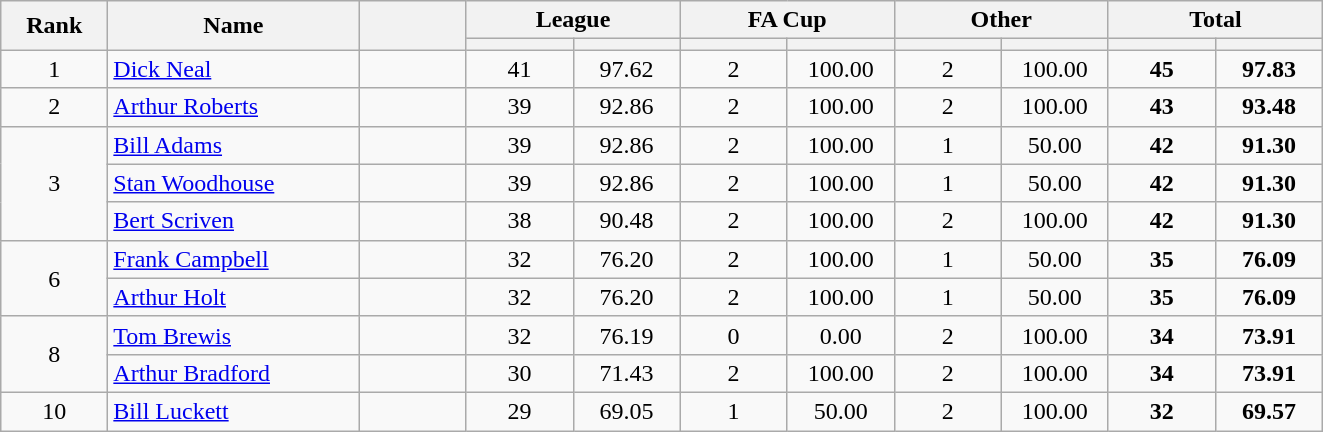<table class="wikitable plainrowheaders" style="text-align:center;">
<tr>
<th scope="col" rowspan="2" style="width:4em;">Rank</th>
<th scope="col" rowspan="2" style="width:10em;">Name</th>
<th scope="col" rowspan="2" style="width:4em;"></th>
<th scope="col" colspan="2">League</th>
<th scope="col" colspan="2">FA Cup</th>
<th scope="col" colspan="2">Other</th>
<th scope="col" colspan="2">Total</th>
</tr>
<tr>
<th scope="col" style="width:4em;"></th>
<th scope="col" style="width:4em;"></th>
<th scope="col" style="width:4em;"></th>
<th scope="col" style="width:4em;"></th>
<th scope="col" style="width:4em;"></th>
<th scope="col" style="width:4em;"></th>
<th scope="col" style="width:4em;"></th>
<th scope="col" style="width:4em;"></th>
</tr>
<tr>
<td>1</td>
<td align="left"><a href='#'>Dick Neal</a></td>
<td></td>
<td>41</td>
<td>97.62</td>
<td>2</td>
<td>100.00</td>
<td>2</td>
<td>100.00</td>
<td><strong>45</strong></td>
<td><strong>97.83</strong></td>
</tr>
<tr>
<td>2</td>
<td align="left"><a href='#'>Arthur Roberts</a></td>
<td></td>
<td>39</td>
<td>92.86</td>
<td>2</td>
<td>100.00</td>
<td>2</td>
<td>100.00</td>
<td><strong>43</strong></td>
<td><strong>93.48</strong></td>
</tr>
<tr>
<td rowspan="3">3</td>
<td align="left"><a href='#'>Bill Adams</a></td>
<td></td>
<td>39</td>
<td>92.86</td>
<td>2</td>
<td>100.00</td>
<td>1</td>
<td>50.00</td>
<td><strong>42</strong></td>
<td><strong>91.30</strong></td>
</tr>
<tr>
<td align="left"><a href='#'>Stan Woodhouse</a></td>
<td></td>
<td>39</td>
<td>92.86</td>
<td>2</td>
<td>100.00</td>
<td>1</td>
<td>50.00</td>
<td><strong>42</strong></td>
<td><strong>91.30</strong></td>
</tr>
<tr>
<td align="left"><a href='#'>Bert Scriven</a></td>
<td></td>
<td>38</td>
<td>90.48</td>
<td>2</td>
<td>100.00</td>
<td>2</td>
<td>100.00</td>
<td><strong>42</strong></td>
<td><strong>91.30</strong></td>
</tr>
<tr>
<td rowspan="2">6</td>
<td align="left"><a href='#'>Frank Campbell</a></td>
<td></td>
<td>32</td>
<td>76.20</td>
<td>2</td>
<td>100.00</td>
<td>1</td>
<td>50.00</td>
<td><strong>35</strong></td>
<td><strong>76.09</strong></td>
</tr>
<tr>
<td align="left"><a href='#'>Arthur Holt</a></td>
<td></td>
<td>32</td>
<td>76.20</td>
<td>2</td>
<td>100.00</td>
<td>1</td>
<td>50.00</td>
<td><strong>35</strong></td>
<td><strong>76.09</strong></td>
</tr>
<tr>
<td rowspan="2">8</td>
<td align="left"><a href='#'>Tom Brewis</a></td>
<td></td>
<td>32</td>
<td>76.19</td>
<td>0</td>
<td>0.00</td>
<td>2</td>
<td>100.00</td>
<td><strong>34</strong></td>
<td><strong>73.91</strong></td>
</tr>
<tr>
<td align="left"><a href='#'>Arthur Bradford</a></td>
<td></td>
<td>30</td>
<td>71.43</td>
<td>2</td>
<td>100.00</td>
<td>2</td>
<td>100.00</td>
<td><strong>34</strong></td>
<td><strong>73.91</strong></td>
</tr>
<tr>
<td>10</td>
<td align="left"><a href='#'>Bill Luckett</a></td>
<td></td>
<td>29</td>
<td>69.05</td>
<td>1</td>
<td>50.00</td>
<td>2</td>
<td>100.00</td>
<td><strong>32</strong></td>
<td><strong>69.57</strong></td>
</tr>
</table>
